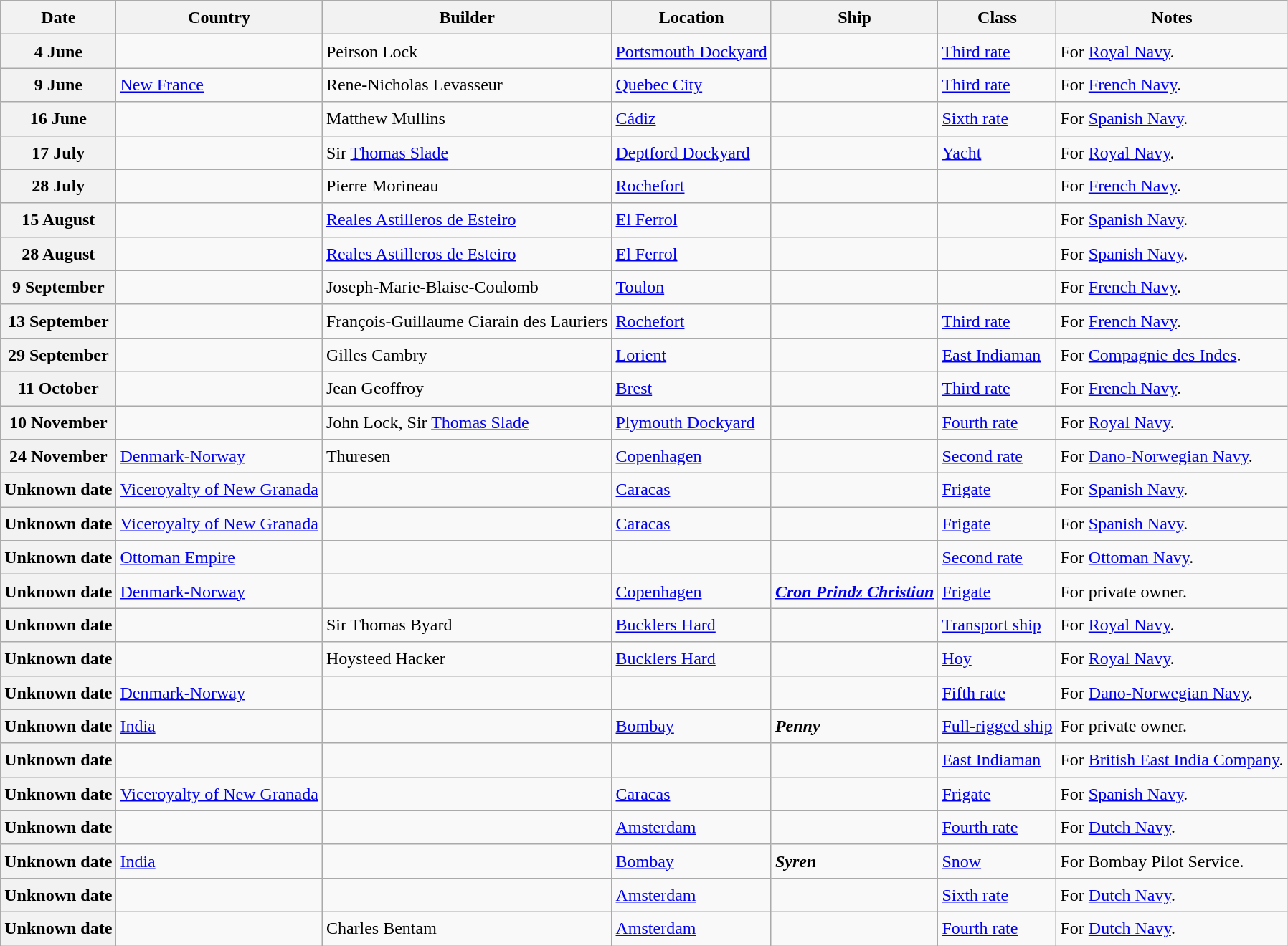<table class="wikitable sortable" style="font-size:1.00em; line-height:1.5em;">
<tr>
<th>Date</th>
<th>Country</th>
<th>Builder</th>
<th>Location</th>
<th>Ship</th>
<th>Class</th>
<th>Notes</th>
</tr>
<tr ---->
<th>4 June</th>
<td></td>
<td>Peirson Lock</td>
<td><a href='#'>Portsmouth Dockyard</a></td>
<td><strong></strong></td>
<td><a href='#'>Third rate</a></td>
<td>For <a href='#'>Royal Navy</a>.</td>
</tr>
<tr ---->
<th>9 June</th>
<td> <a href='#'>New France</a></td>
<td>Rene-Nicholas Levasseur</td>
<td><a href='#'>Quebec City</a></td>
<td><strong></strong></td>
<td><a href='#'>Third rate</a></td>
<td>For <a href='#'>French Navy</a>.</td>
</tr>
<tr ---->
<th>16 June</th>
<td></td>
<td>Matthew Mullins</td>
<td><a href='#'>Cádiz</a></td>
<td><strong></strong></td>
<td><a href='#'>Sixth rate</a></td>
<td>For <a href='#'>Spanish Navy</a>.</td>
</tr>
<tr ---->
<th>17 July</th>
<td></td>
<td>Sir <a href='#'>Thomas Slade</a></td>
<td><a href='#'>Deptford Dockyard</a></td>
<td><strong></strong></td>
<td><a href='#'>Yacht</a></td>
<td>For <a href='#'>Royal Navy</a>.</td>
</tr>
<tr ---->
<th>28 July</th>
<td></td>
<td>Pierre Morineau</td>
<td><a href='#'>Rochefort</a></td>
<td><strong></strong></td>
<td></td>
<td>For <a href='#'>French Navy</a>.</td>
</tr>
<tr ---->
<th>15 August</th>
<td></td>
<td><a href='#'>Reales Astilleros de Esteiro</a></td>
<td><a href='#'>El Ferrol</a></td>
<td><strong></strong></td>
<td></td>
<td>For <a href='#'>Spanish Navy</a>.</td>
</tr>
<tr ---->
<th>28 August</th>
<td></td>
<td><a href='#'>Reales Astilleros de Esteiro</a></td>
<td><a href='#'>El Ferrol</a></td>
<td><strong></strong></td>
<td></td>
<td>For <a href='#'>Spanish Navy</a>.</td>
</tr>
<tr ---->
<th>9 September</th>
<td></td>
<td>Joseph-Marie-Blaise-Coulomb</td>
<td><a href='#'>Toulon</a></td>
<td><strong></strong></td>
<td></td>
<td>For <a href='#'>French Navy</a>.</td>
</tr>
<tr ---->
<th>13 September</th>
<td></td>
<td>François-Guillaume Ciarain des Lauriers</td>
<td><a href='#'>Rochefort</a></td>
<td><strong></strong></td>
<td><a href='#'>Third rate</a></td>
<td>For <a href='#'>French Navy</a>.</td>
</tr>
<tr ---->
<th>29 September</th>
<td></td>
<td>Gilles Cambry</td>
<td><a href='#'>Lorient</a></td>
<td><strong></strong></td>
<td><a href='#'>East Indiaman</a></td>
<td>For <a href='#'>Compagnie des Indes</a>.</td>
</tr>
<tr ---->
<th>11 October</th>
<td></td>
<td>Jean Geoffroy</td>
<td><a href='#'>Brest</a></td>
<td><strong></strong></td>
<td><a href='#'>Third rate</a></td>
<td>For <a href='#'>French Navy</a>.</td>
</tr>
<tr ---->
<th>10 November</th>
<td></td>
<td>John Lock, Sir <a href='#'>Thomas Slade</a></td>
<td><a href='#'>Plymouth Dockyard</a></td>
<td><strong></strong></td>
<td><a href='#'>Fourth rate</a></td>
<td>For <a href='#'>Royal Navy</a>.</td>
</tr>
<tr ---->
<th>24 November</th>
<td> <a href='#'>Denmark-Norway</a></td>
<td>Thuresen</td>
<td><a href='#'>Copenhagen</a></td>
<td><strong></strong></td>
<td><a href='#'>Second rate</a></td>
<td>For <a href='#'>Dano-Norwegian Navy</a>.</td>
</tr>
<tr ---->
<th>Unknown date</th>
<td> <a href='#'>Viceroyalty of New Granada</a></td>
<td></td>
<td><a href='#'>Caracas</a></td>
<td><strong></strong></td>
<td><a href='#'>Frigate</a></td>
<td>For <a href='#'>Spanish Navy</a>.</td>
</tr>
<tr ---->
<th>Unknown date</th>
<td> <a href='#'>Viceroyalty of New Granada</a></td>
<td></td>
<td><a href='#'>Caracas</a></td>
<td><strong></strong></td>
<td><a href='#'>Frigate</a></td>
<td>For <a href='#'>Spanish Navy</a>.</td>
</tr>
<tr ---->
<th>Unknown date</th>
<td> <a href='#'>Ottoman Empire</a></td>
<td></td>
<td></td>
<td><strong></strong></td>
<td><a href='#'>Second rate</a></td>
<td>For <a href='#'>Ottoman Navy</a>.</td>
</tr>
<tr ---->
<th>Unknown date</th>
<td> <a href='#'>Denmark-Norway</a></td>
<td></td>
<td><a href='#'>Copenhagen</a></td>
<td><strong><a href='#'><em>Cron Prindz Christian</em></a></strong></td>
<td><a href='#'>Frigate</a></td>
<td>For private owner.</td>
</tr>
<tr ---->
<th>Unknown date</th>
<td></td>
<td>Sir Thomas Byard</td>
<td><a href='#'>Bucklers Hard</a></td>
<td><strong></strong></td>
<td><a href='#'>Transport ship</a></td>
<td>For <a href='#'>Royal Navy</a>.</td>
</tr>
<tr ---->
<th>Unknown date</th>
<td></td>
<td>Hoysteed Hacker</td>
<td><a href='#'>Bucklers Hard</a></td>
<td><strong></strong></td>
<td><a href='#'>Hoy</a></td>
<td>For <a href='#'>Royal Navy</a>.</td>
</tr>
<tr ---->
<th>Unknown date</th>
<td> <a href='#'>Denmark-Norway</a></td>
<td></td>
<td></td>
<td><strong></strong></td>
<td><a href='#'>Fifth rate</a></td>
<td>For <a href='#'>Dano-Norwegian Navy</a>.</td>
</tr>
<tr ---->
<th>Unknown date</th>
<td> <a href='#'>India</a></td>
<td></td>
<td><a href='#'>Bombay</a></td>
<td><strong><em>Penny</em></strong></td>
<td><a href='#'>Full-rigged ship</a></td>
<td>For private owner.</td>
</tr>
<tr ---->
<th>Unknown date</th>
<td></td>
<td></td>
<td></td>
<td><strong></strong></td>
<td><a href='#'>East Indiaman</a></td>
<td>For <a href='#'>British East India Company</a>.</td>
</tr>
<tr ---->
<th>Unknown date</th>
<td> <a href='#'>Viceroyalty of New Granada</a></td>
<td></td>
<td><a href='#'>Caracas</a></td>
<td><strong></strong></td>
<td><a href='#'>Frigate</a></td>
<td>For <a href='#'>Spanish Navy</a>.</td>
</tr>
<tr ---->
<th>Unknown date</th>
<td></td>
<td></td>
<td><a href='#'>Amsterdam</a></td>
<td><strong></strong></td>
<td><a href='#'>Fourth rate</a></td>
<td>For <a href='#'>Dutch Navy</a>.</td>
</tr>
<tr ---->
<th>Unknown date</th>
<td> <a href='#'>India</a></td>
<td></td>
<td><a href='#'>Bombay</a></td>
<td><strong><em>Syren</em></strong></td>
<td><a href='#'>Snow</a></td>
<td>For Bombay Pilot Service.</td>
</tr>
<tr ---->
<th>Unknown date</th>
<td></td>
<td></td>
<td><a href='#'>Amsterdam</a></td>
<td><strong></strong></td>
<td><a href='#'>Sixth rate</a></td>
<td>For <a href='#'>Dutch Navy</a>.</td>
</tr>
<tr ---->
<th>Unknown date</th>
<td></td>
<td>Charles Bentam</td>
<td><a href='#'>Amsterdam</a></td>
<td><strong></strong></td>
<td><a href='#'>Fourth rate</a></td>
<td>For <a href='#'>Dutch Navy</a>.</td>
</tr>
</table>
